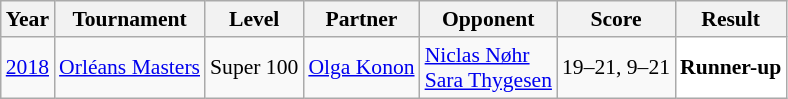<table class="sortable wikitable" style="font-size: 90%;">
<tr>
<th>Year</th>
<th>Tournament</th>
<th>Level</th>
<th>Partner</th>
<th>Opponent</th>
<th>Score</th>
<th>Result</th>
</tr>
<tr>
<td align="center"><a href='#'>2018</a></td>
<td align="left"><a href='#'>Orléans Masters</a></td>
<td align="left">Super 100</td>
<td align="left"> <a href='#'>Olga Konon</a></td>
<td align="left"> <a href='#'>Niclas Nøhr</a><br> <a href='#'>Sara Thygesen</a></td>
<td align="left">19–21, 9–21</td>
<td style="text-align:left; background:white"> <strong>Runner-up</strong></td>
</tr>
</table>
